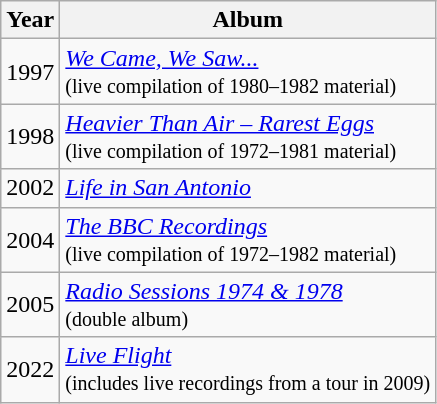<table class="wikitable">
<tr>
<th>Year</th>
<th>Album</th>
</tr>
<tr>
<td>1997</td>
<td><em><a href='#'>We Came, We Saw...</a></em> <br><small>(live compilation of 1980–1982 material)</small></td>
</tr>
<tr>
<td>1998</td>
<td><em><a href='#'>Heavier Than Air – Rarest Eggs</a></em> <br><small>(live compilation of 1972–1981 material)</small></td>
</tr>
<tr>
<td>2002</td>
<td><em><a href='#'>Life in San Antonio</a></em></td>
</tr>
<tr>
<td>2004</td>
<td><em><a href='#'>The BBC Recordings</a></em> <br><small>(live compilation of 1972–1982 material)</small></td>
</tr>
<tr>
<td>2005</td>
<td><em><a href='#'>Radio Sessions 1974 & 1978</a></em> <br><small>(double album)</small></td>
</tr>
<tr>
<td>2022</td>
<td><em><a href='#'>Live Flight</a></em> <br><small>(includes live recordings from a tour in 2009)</small></td>
</tr>
</table>
